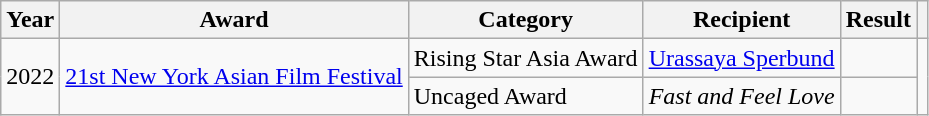<table class="wikitable sortable">
<tr>
<th>Year</th>
<th>Award</th>
<th>Category</th>
<th>Recipient</th>
<th>Result</th>
<th></th>
</tr>
<tr>
<td rowspan=2>2022</td>
<td rowspan=2><a href='#'>21st New York Asian Film Festival</a></td>
<td>Rising Star Asia Award</td>
<td><a href='#'>Urassaya Sperbund</a></td>
<td></td>
<td rowspan=2></td>
</tr>
<tr>
<td>Uncaged Award</td>
<td><em>Fast and Feel Love</em></td>
<td></td>
</tr>
</table>
